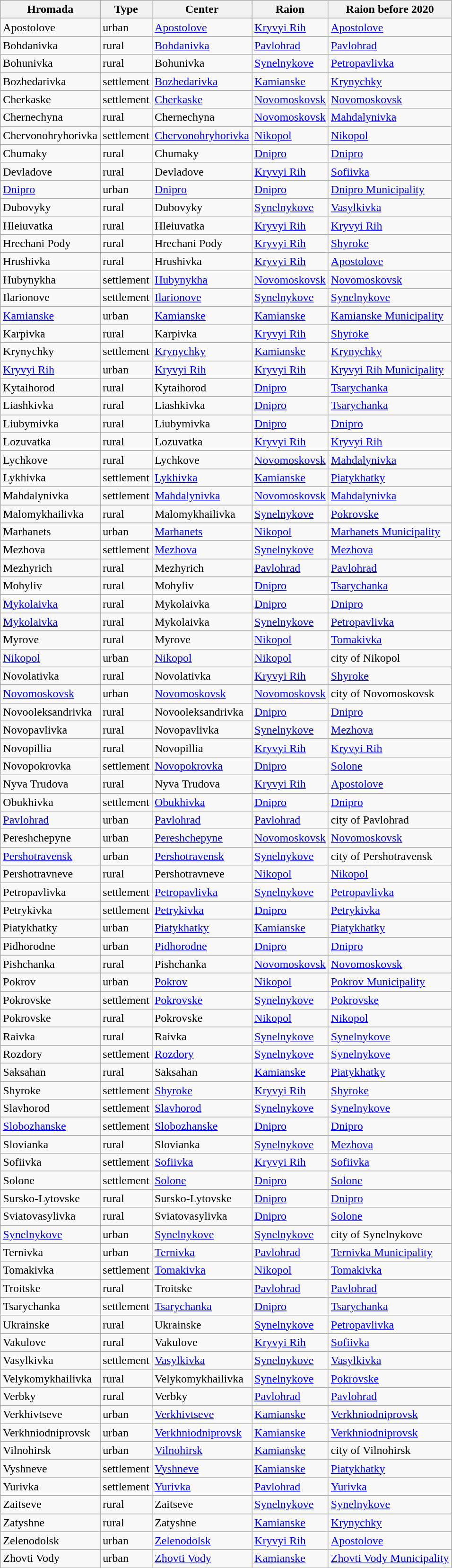<table class='wikitable sortable'>
<tr>
<th>Hromada</th>
<th>Type</th>
<th>Center</th>
<th>Raion</th>
<th>Raion before 2020</th>
</tr>
<tr>
<td>Apostolove</td>
<td>urban</td>
<td><a href='#'>Apostolove</a></td>
<td><a href='#'>Kryvyi Rih</a></td>
<td><a href='#'>Apostolove</a></td>
</tr>
<tr>
<td>Bohdanivka</td>
<td>rural</td>
<td><a href='#'>Bohdanivka</a></td>
<td><a href='#'>Pavlohrad</a></td>
<td><a href='#'>Pavlohrad</a></td>
</tr>
<tr>
<td>Bohunivka</td>
<td>rural</td>
<td>Bohunivka</td>
<td><a href='#'>Synelnykove</a></td>
<td><a href='#'>Petropavlivka</a></td>
</tr>
<tr>
<td>Bozhedarivka</td>
<td>settlement</td>
<td><a href='#'>Bozhedarivka</a></td>
<td><a href='#'>Kamianske</a></td>
<td><a href='#'>Krynychky</a></td>
</tr>
<tr>
<td>Cherkaske</td>
<td>settlement</td>
<td><a href='#'>Cherkaske</a></td>
<td><a href='#'>Novomoskovsk</a></td>
<td><a href='#'>Novomoskovsk</a></td>
</tr>
<tr>
<td>Chernechyna</td>
<td>rural</td>
<td>Chernechyna</td>
<td><a href='#'>Novomoskovsk</a></td>
<td><a href='#'>Mahdalynivka</a></td>
</tr>
<tr>
<td>Chervonohryhorivka</td>
<td>settlement</td>
<td><a href='#'>Chervonohryhorivka</a></td>
<td><a href='#'>Nikopol</a></td>
<td><a href='#'>Nikopol</a></td>
</tr>
<tr>
<td>Chumaky</td>
<td>rural</td>
<td>Chumaky</td>
<td><a href='#'>Dnipro</a></td>
<td><a href='#'>Dnipro</a></td>
</tr>
<tr>
<td>Devladove</td>
<td>rural</td>
<td>Devladove</td>
<td><a href='#'>Kryvyi Rih</a></td>
<td><a href='#'>Sofiivka</a></td>
</tr>
<tr>
<td><a href='#'>Dnipro</a></td>
<td>urban</td>
<td><a href='#'>Dnipro</a></td>
<td><a href='#'>Dnipro</a></td>
<td><a href='#'>Dnipro Municipality</a></td>
</tr>
<tr>
<td>Dubovyky</td>
<td>rural</td>
<td>Dubovyky</td>
<td><a href='#'>Synelnykove</a></td>
<td><a href='#'>Vasylkivka</a></td>
</tr>
<tr>
<td>Hleiuvatka</td>
<td>rural</td>
<td>Hleiuvatka</td>
<td><a href='#'>Kryvyi Rih</a></td>
<td><a href='#'>Kryvyi Rih</a></td>
</tr>
<tr>
<td>Hrechani Pody</td>
<td>rural</td>
<td>Hrechani Pody</td>
<td><a href='#'>Kryvyi Rih</a></td>
<td><a href='#'>Shyroke</a></td>
</tr>
<tr>
<td>Hrushivka</td>
<td>rural</td>
<td>Hrushivka</td>
<td><a href='#'>Kryvyi Rih</a></td>
<td><a href='#'>Apostolove</a></td>
</tr>
<tr>
<td>Hubynykha</td>
<td>settlement</td>
<td><a href='#'>Hubynykha</a></td>
<td><a href='#'>Novomoskovsk</a></td>
<td><a href='#'>Novomoskovsk</a></td>
</tr>
<tr>
<td>Ilarionove</td>
<td>settlement</td>
<td><a href='#'>Ilarionove</a></td>
<td><a href='#'>Synelnykove</a></td>
<td><a href='#'>Synelnykove</a></td>
</tr>
<tr>
<td><a href='#'>Kamianske</a></td>
<td>urban</td>
<td><a href='#'>Kamianske</a></td>
<td><a href='#'>Kamianske</a></td>
<td><a href='#'>Kamianske Municipality</a></td>
</tr>
<tr>
<td>Karpivka</td>
<td>rural</td>
<td>Karpivka</td>
<td><a href='#'>Kryvyi Rih</a></td>
<td><a href='#'>Shyroke</a></td>
</tr>
<tr>
<td>Krynychky</td>
<td>settlement</td>
<td><a href='#'>Krynychky</a></td>
<td><a href='#'>Kamianske</a></td>
<td><a href='#'>Krynychky</a></td>
</tr>
<tr>
<td><a href='#'>Kryvyi Rih</a></td>
<td>urban</td>
<td><a href='#'>Kryvyi Rih</a></td>
<td><a href='#'>Kryvyi Rih</a></td>
<td><a href='#'>Kryvyi Rih Municipality</a></td>
</tr>
<tr>
<td>Kytaihorod</td>
<td>rural</td>
<td>Kytaihorod</td>
<td><a href='#'>Dnipro</a></td>
<td><a href='#'>Tsarychanka</a></td>
</tr>
<tr>
<td>Liashkivka</td>
<td>rural</td>
<td>Liashkivka</td>
<td><a href='#'>Dnipro</a></td>
<td><a href='#'>Tsarychanka</a></td>
</tr>
<tr>
<td>Liubymivka</td>
<td>rural</td>
<td>Liubymivka</td>
<td><a href='#'>Dnipro</a></td>
<td><a href='#'>Dnipro</a></td>
</tr>
<tr>
<td>Lozuvatka</td>
<td>rural</td>
<td>Lozuvatka</td>
<td><a href='#'>Kryvyi Rih</a></td>
<td><a href='#'>Kryvyi Rih</a></td>
</tr>
<tr>
<td>Lychkove</td>
<td>rural</td>
<td>Lychkove</td>
<td><a href='#'>Novomoskovsk</a></td>
<td><a href='#'>Mahdalynivka</a></td>
</tr>
<tr>
<td>Lykhivka</td>
<td>settlement</td>
<td><a href='#'>Lykhivka</a></td>
<td><a href='#'>Kamianske</a></td>
<td><a href='#'>Piatykhatky</a></td>
</tr>
<tr>
<td>Mahdalynivka</td>
<td>settlement</td>
<td><a href='#'>Mahdalynivka</a></td>
<td><a href='#'>Novomoskovsk</a></td>
<td><a href='#'>Mahdalynivka</a></td>
</tr>
<tr>
<td>Malomykhailivka</td>
<td>rural</td>
<td>Malomykhailivka</td>
<td><a href='#'>Synelnykove</a></td>
<td><a href='#'>Pokrovske</a></td>
</tr>
<tr>
<td>Marhanets</td>
<td>urban</td>
<td><a href='#'>Marhanets</a></td>
<td><a href='#'>Nikopol</a></td>
<td><a href='#'>Marhanets Municipality</a></td>
</tr>
<tr>
<td>Mezhova</td>
<td>settlement</td>
<td><a href='#'>Mezhova</a></td>
<td><a href='#'>Synelnykove</a></td>
<td><a href='#'>Mezhova</a></td>
</tr>
<tr>
<td>Mezhyrich</td>
<td>rural</td>
<td>Mezhyrich</td>
<td><a href='#'>Pavlohrad</a></td>
<td><a href='#'>Pavlohrad</a></td>
</tr>
<tr>
<td>Mohyliv</td>
<td>rural</td>
<td>Mohyliv</td>
<td><a href='#'>Dnipro</a></td>
<td><a href='#'>Tsarychanka</a></td>
</tr>
<tr>
<td><a href='#'>Mykolaivka</a></td>
<td>rural</td>
<td>Mykolaivka</td>
<td><a href='#'>Dnipro</a></td>
<td><a href='#'>Dnipro</a></td>
</tr>
<tr>
<td><a href='#'>Mykolaivka</a></td>
<td>rural</td>
<td>Mykolaivka</td>
<td><a href='#'>Synelnykove</a></td>
<td><a href='#'>Petropavlivka</a></td>
</tr>
<tr>
<td>Myrove</td>
<td>rural</td>
<td>Myrove</td>
<td><a href='#'>Nikopol</a></td>
<td><a href='#'>Tomakivka</a></td>
</tr>
<tr>
<td><a href='#'>Nikopol</a></td>
<td>urban</td>
<td><a href='#'>Nikopol</a></td>
<td><a href='#'>Nikopol</a></td>
<td>city of Nikopol</td>
</tr>
<tr>
<td>Novolativka</td>
<td>rural</td>
<td>Novolativka</td>
<td><a href='#'>Kryvyi Rih</a></td>
<td><a href='#'>Shyroke</a></td>
</tr>
<tr>
<td><a href='#'>Novomoskovsk</a></td>
<td>urban</td>
<td><a href='#'>Novomoskovsk</a></td>
<td><a href='#'>Novomoskovsk</a></td>
<td>city of Novomoskovsk</td>
</tr>
<tr>
<td>Novooleksandrivka</td>
<td>rural</td>
<td>Novooleksandrivka</td>
<td><a href='#'>Dnipro</a></td>
<td><a href='#'>Dnipro</a></td>
</tr>
<tr>
<td>Novopavlivka</td>
<td>rural</td>
<td>Novopavlivka</td>
<td><a href='#'>Synelnykove</a></td>
<td><a href='#'>Mezhova</a></td>
</tr>
<tr>
<td>Novopillia</td>
<td>rural</td>
<td>Novopillia</td>
<td><a href='#'>Kryvyi Rih</a></td>
<td><a href='#'>Kryvyi Rih</a></td>
</tr>
<tr>
<td>Novopokrovka</td>
<td>settlement</td>
<td><a href='#'>Novopokrovka</a></td>
<td><a href='#'>Dnipro</a></td>
<td><a href='#'>Solone</a></td>
</tr>
<tr>
<td>Nyva Trudova</td>
<td>rural</td>
<td>Nyva Trudova</td>
<td><a href='#'>Kryvyi Rih</a></td>
<td><a href='#'>Apostolove</a></td>
</tr>
<tr>
<td>Obukhivka</td>
<td>settlement</td>
<td><a href='#'>Obukhivka</a></td>
<td><a href='#'>Dnipro</a></td>
<td><a href='#'>Dnipro</a></td>
</tr>
<tr>
<td><a href='#'>Pavlohrad</a></td>
<td>urban</td>
<td><a href='#'>Pavlohrad</a></td>
<td><a href='#'>Pavlohrad</a></td>
<td>city of Pavlohrad</td>
</tr>
<tr>
<td>Pereshchepyne</td>
<td>urban</td>
<td><a href='#'>Pereshchepyne</a></td>
<td><a href='#'>Novomoskovsk</a></td>
<td><a href='#'>Novomoskovsk</a></td>
</tr>
<tr>
<td><a href='#'>Pershotravensk</a></td>
<td>urban</td>
<td><a href='#'>Pershotravensk</a></td>
<td><a href='#'>Synelnykove</a></td>
<td>city of Pershotravensk</td>
</tr>
<tr>
<td>Pershotravneve</td>
<td>rural</td>
<td>Pershotravneve</td>
<td><a href='#'>Nikopol</a></td>
<td><a href='#'>Nikopol</a></td>
</tr>
<tr>
<td>Petropavlivka</td>
<td>settlement</td>
<td><a href='#'>Petropavlivka</a></td>
<td><a href='#'>Synelnykove</a></td>
<td><a href='#'>Petropavlivka</a></td>
</tr>
<tr>
<td>Petrykivka</td>
<td>settlement</td>
<td><a href='#'>Petrykivka</a></td>
<td><a href='#'>Dnipro</a></td>
<td><a href='#'>Petrykivka</a></td>
</tr>
<tr>
<td>Piatykhatky</td>
<td>urban</td>
<td><a href='#'>Piatykhatky</a></td>
<td><a href='#'>Kamianske</a></td>
<td><a href='#'>Piatykhatky</a></td>
</tr>
<tr>
<td>Pidhorodne</td>
<td>urban</td>
<td><a href='#'>Pidhorodne</a></td>
<td><a href='#'>Dnipro</a></td>
<td><a href='#'>Dnipro</a></td>
</tr>
<tr>
<td>Pishchanka</td>
<td>rural</td>
<td>Pishchanka</td>
<td><a href='#'>Novomoskovsk</a></td>
<td><a href='#'>Novomoskovsk</a></td>
</tr>
<tr>
<td>Pokrov</td>
<td>urban</td>
<td><a href='#'>Pokrov</a></td>
<td><a href='#'>Nikopol</a></td>
<td><a href='#'>Pokrov Municipality</a></td>
</tr>
<tr>
<td>Pokrovske</td>
<td>settlement</td>
<td><a href='#'>Pokrovske</a></td>
<td><a href='#'>Synelnykove</a></td>
<td><a href='#'>Pokrovske</a></td>
</tr>
<tr>
<td>Pokrovske</td>
<td>rural</td>
<td>Pokrovske</td>
<td><a href='#'>Nikopol</a></td>
<td><a href='#'>Nikopol</a></td>
</tr>
<tr>
<td>Raivka</td>
<td>rural</td>
<td>Raivka</td>
<td><a href='#'>Synelnykove</a></td>
<td><a href='#'>Synelnykove</a></td>
</tr>
<tr>
<td>Rozdory</td>
<td>settlement</td>
<td><a href='#'>Rozdory</a></td>
<td><a href='#'>Synelnykove</a></td>
<td><a href='#'>Synelnykove</a></td>
</tr>
<tr>
<td>Saksahan</td>
<td>rural</td>
<td>Saksahan</td>
<td><a href='#'>Kamianske</a></td>
<td><a href='#'>Piatykhatky</a></td>
</tr>
<tr>
<td>Shyroke</td>
<td>settlement</td>
<td><a href='#'>Shyroke</a></td>
<td><a href='#'>Kryvyi Rih</a></td>
<td><a href='#'>Shyroke</a></td>
</tr>
<tr>
<td>Slavhorod</td>
<td>settlement</td>
<td><a href='#'>Slavhorod</a></td>
<td><a href='#'>Synelnykove</a></td>
<td><a href='#'>Synelnykove</a></td>
</tr>
<tr>
<td><a href='#'>Slobozhanske</a></td>
<td>settlement</td>
<td><a href='#'>Slobozhanske</a></td>
<td><a href='#'>Dnipro</a></td>
<td><a href='#'>Dnipro</a></td>
</tr>
<tr>
<td>Slovianka</td>
<td>rural</td>
<td>Slovianka</td>
<td><a href='#'>Synelnykove</a></td>
<td><a href='#'>Mezhova</a></td>
</tr>
<tr>
<td>Sofiivka</td>
<td>settlement</td>
<td><a href='#'>Sofiivka</a></td>
<td><a href='#'>Kryvyi Rih</a></td>
<td><a href='#'>Sofiivka</a></td>
</tr>
<tr>
<td>Solone</td>
<td>settlement</td>
<td><a href='#'>Solone</a></td>
<td><a href='#'>Dnipro</a></td>
<td><a href='#'>Solone</a></td>
</tr>
<tr>
<td>Sursko-Lytovske</td>
<td>rural</td>
<td>Sursko-Lytovske</td>
<td><a href='#'>Dnipro</a></td>
<td><a href='#'>Dnipro</a></td>
</tr>
<tr>
<td>Sviatovasylivka</td>
<td>rural</td>
<td>Sviatovasylivka</td>
<td><a href='#'>Dnipro</a></td>
<td><a href='#'>Solone</a></td>
</tr>
<tr>
<td><a href='#'>Synelnykove</a></td>
<td>urban</td>
<td><a href='#'>Synelnykove</a></td>
<td><a href='#'>Synelnykove</a></td>
<td>city of Synelnykove</td>
</tr>
<tr>
<td>Ternivka</td>
<td>urban</td>
<td><a href='#'>Ternivka</a></td>
<td><a href='#'>Pavlohrad</a></td>
<td><a href='#'>Ternivka Municipality</a></td>
</tr>
<tr>
<td>Tomakivka</td>
<td>settlement</td>
<td><a href='#'>Tomakivka</a></td>
<td><a href='#'>Nikopol</a></td>
<td><a href='#'>Tomakivka</a></td>
</tr>
<tr>
<td>Troitske</td>
<td>rural</td>
<td>Troitske</td>
<td><a href='#'>Pavlohrad</a></td>
<td><a href='#'>Pavlohrad</a></td>
</tr>
<tr>
<td>Tsarychanka</td>
<td>settlement</td>
<td><a href='#'>Tsarychanka</a></td>
<td><a href='#'>Dnipro</a></td>
<td><a href='#'>Tsarychanka</a></td>
</tr>
<tr>
<td>Ukrainske</td>
<td>rural</td>
<td>Ukrainske</td>
<td><a href='#'>Synelnykove</a></td>
<td><a href='#'>Petropavlivka</a></td>
</tr>
<tr>
<td>Vakulove</td>
<td>rural</td>
<td>Vakulove</td>
<td><a href='#'>Kryvyi Rih</a></td>
<td><a href='#'>Sofiivka</a></td>
</tr>
<tr>
<td>Vasylkivka</td>
<td>settlement</td>
<td><a href='#'>Vasylkivka</a></td>
<td><a href='#'>Synelnykove</a></td>
<td><a href='#'>Vasylkivka</a></td>
</tr>
<tr>
<td>Velykomykhailivka</td>
<td>rural</td>
<td>Velykomykhailivka</td>
<td><a href='#'>Synelnykove</a></td>
<td><a href='#'>Pokrovske</a></td>
</tr>
<tr>
<td>Verbky</td>
<td>rural</td>
<td>Verbky</td>
<td><a href='#'>Pavlohrad</a></td>
<td><a href='#'>Pavlohrad</a></td>
</tr>
<tr>
<td>Verkhivtseve</td>
<td>urban</td>
<td><a href='#'>Verkhivtseve</a></td>
<td><a href='#'>Kamianske</a></td>
<td><a href='#'>Verkhniodniprovsk</a></td>
</tr>
<tr>
<td>Verkhniodniprovsk</td>
<td>urban</td>
<td><a href='#'>Verkhniodniprovsk</a></td>
<td><a href='#'>Kamianske</a></td>
<td><a href='#'>Verkhniodniprovsk</a></td>
</tr>
<tr>
<td>Vilnohirsk</td>
<td>urban</td>
<td><a href='#'>Vilnohirsk</a></td>
<td><a href='#'>Kamianske</a></td>
<td>city of Vilnohirsk</td>
</tr>
<tr>
<td>Vyshneve</td>
<td>settlement</td>
<td><a href='#'>Vyshneve</a></td>
<td><a href='#'>Kamianske</a></td>
<td><a href='#'>Piatykhatky</a></td>
</tr>
<tr>
<td>Yurivka</td>
<td>settlement</td>
<td><a href='#'>Yurivka</a></td>
<td><a href='#'>Pavlohrad</a></td>
<td><a href='#'>Yurivka</a></td>
</tr>
<tr>
<td>Zaitseve</td>
<td>rural</td>
<td>Zaitseve</td>
<td><a href='#'>Synelnykove</a></td>
<td><a href='#'>Synelnykove</a></td>
</tr>
<tr>
<td>Zatyshne</td>
<td>rural</td>
<td>Zatyshne</td>
<td><a href='#'>Kamianske</a></td>
<td><a href='#'>Krynychky</a></td>
</tr>
<tr>
<td>Zelenodolsk</td>
<td>urban</td>
<td><a href='#'>Zelenodolsk</a></td>
<td><a href='#'>Kryvyi Rih</a></td>
<td><a href='#'>Apostolove</a></td>
</tr>
<tr>
<td>Zhovti Vody</td>
<td>urban</td>
<td><a href='#'>Zhovti Vody</a></td>
<td><a href='#'>Kamianske</a></td>
<td><a href='#'>Zhovti Vody Municipality</a></td>
</tr>
</table>
